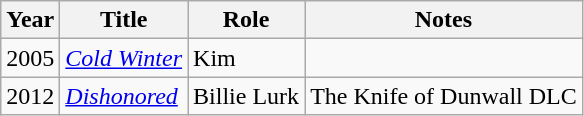<table class="wikitable sortable">
<tr>
<th>Year</th>
<th>Title</th>
<th>Role</th>
<th>Notes</th>
</tr>
<tr>
<td>2005</td>
<td><em><a href='#'>Cold Winter</a></em></td>
<td>Kim</td>
<td></td>
</tr>
<tr>
<td>2012</td>
<td><em><a href='#'>Dishonored</a></em></td>
<td>Billie Lurk</td>
<td>The Knife of Dunwall DLC</td>
</tr>
</table>
